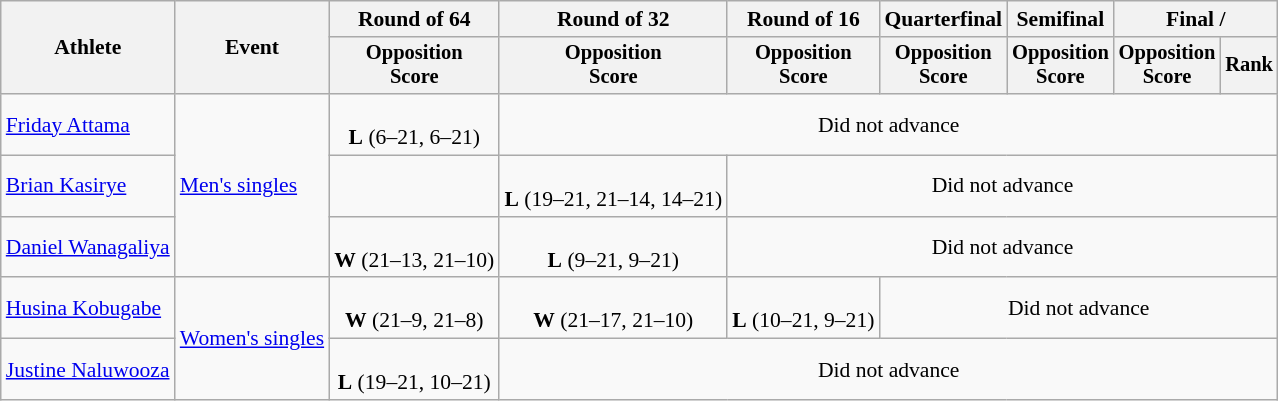<table class=wikitable style="font-size:90%">
<tr>
<th rowspan=2>Athlete</th>
<th rowspan=2>Event</th>
<th>Round of 64</th>
<th>Round of 32</th>
<th>Round of 16</th>
<th>Quarterfinal</th>
<th>Semifinal</th>
<th colspan=2>Final / </th>
</tr>
<tr style="font-size:95%">
<th>Opposition<br>Score</th>
<th>Opposition<br>Score</th>
<th>Opposition<br>Score</th>
<th>Opposition<br>Score</th>
<th>Opposition<br>Score</th>
<th>Opposition<br>Score</th>
<th>Rank</th>
</tr>
<tr align=center>
<td align=left><a href='#'>Friday Attama</a></td>
<td align=left rowspan=3><a href='#'>Men's singles</a></td>
<td><br><strong>L</strong> (6–21, 6–21)</td>
<td colspan="6">Did not advance</td>
</tr>
<tr align=center>
<td align=left><a href='#'>Brian Kasirye</a></td>
<td></td>
<td><br><strong>L</strong> (19–21, 21–14, 14–21)</td>
<td colspan="5">Did not advance</td>
</tr>
<tr align=center>
<td align=left><a href='#'>Daniel Wanagaliya</a></td>
<td><br><strong>W</strong> (21–13, 21–10)</td>
<td><br><strong>L</strong> (9–21, 9–21)</td>
<td colspan="5">Did not advance</td>
</tr>
<tr align=center>
<td align=left><a href='#'>Husina Kobugabe</a></td>
<td align=left rowspan=2><a href='#'>Women's singles</a></td>
<td><br><strong>W</strong> (21–9, 21–8)</td>
<td><br><strong>W</strong> (21–17, 21–10)</td>
<td><br><strong>L</strong> (10–21, 9–21)</td>
<td colspan="4">Did not advance</td>
</tr>
<tr align=center>
<td align=left><a href='#'>Justine Naluwooza</a></td>
<td><br><strong>L</strong> (19–21, 10–21)</td>
<td colspan="6">Did not advance</td>
</tr>
</table>
